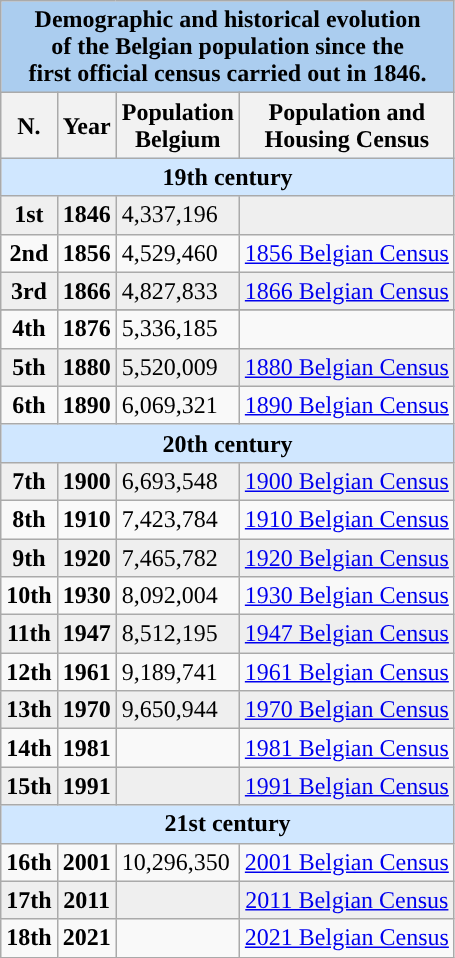<table class="wikitable">
<tr>
<th colspan= "4" style="text-align:center; background:#abcdef;">Demographic and historical evolution <br>of the Belgian population since the <br> first official census carried out in 1846.</th>
</tr>
<tr>
<th>N.</th>
<th>Year</th>
<th>Population<br>Belgium</th>
<th>Population and <br> Housing Census</th>
</tr>
<tr align="center">
<td colspan="4" style="background:#D0E7FF"><strong>19th century</strong></td>
</tr>
<tr align="center" style="background:#efefef; color:black">
<td><strong>1st</strong></td>
<td><strong>1846</strong></td>
<td align="left"> 4,337,196</td>
<td></td>
</tr>
<tr align="center">
<td><strong>2nd</strong></td>
<td><strong>1856</strong></td>
<td align="left"> 4,529,460</td>
<td><a href='#'>1856 Belgian Census</a></td>
</tr>
<tr align="center" style="background:#efefef; color:black">
<td><strong>3rd</strong></td>
<td><strong>1866</strong></td>
<td align="left"> 4,827,833</td>
<td><a href='#'>1866 Belgian Census</a></td>
</tr>
<tr align="center">
</tr>
<tr align="center">
<td><strong>4th</strong></td>
<td><strong>1876</strong></td>
<td align="left"> 5,336,185</td>
<td></td>
</tr>
<tr align="center" style="background:#efefef; color:black">
<td><strong>5th</strong></td>
<td><strong>1880</strong></td>
<td align="left"> 5,520,009</td>
<td><a href='#'>1880 Belgian Census</a></td>
</tr>
<tr align="center">
<td><strong>6th</strong></td>
<td><strong>1890</strong></td>
<td align="left"> 6,069,321</td>
<td><a href='#'>1890 Belgian Census</a></td>
</tr>
<tr align="center">
<td colspan="4" style="background:#D0E7FF"><strong>20th century</strong></td>
</tr>
<tr align="center" style="background:#efefef; color:black">
<td><strong>7th</strong></td>
<td><strong>1900</strong></td>
<td align="left"> 6,693,548</td>
<td><a href='#'>1900 Belgian Census</a></td>
</tr>
<tr align="center">
<td><strong>8th</strong></td>
<td><strong>1910</strong></td>
<td align="left"> 7,423,784</td>
<td><a href='#'>1910 Belgian Census</a></td>
</tr>
<tr align="center" style="background:#efefef; color:black">
<td><strong>9th</strong></td>
<td><strong>1920</strong></td>
<td align="left"> 7,465,782</td>
<td><a href='#'>1920 Belgian Census</a></td>
</tr>
<tr align="center">
<td><strong>10th</strong></td>
<td><strong>1930</strong></td>
<td align="left"> 8,092,004</td>
<td><a href='#'>1930 Belgian Census</a></td>
</tr>
<tr align="center" style="background:#efefef; color:black">
<td><strong>11th</strong></td>
<td><strong>1947</strong></td>
<td align="left"> 8,512,195</td>
<td><a href='#'>1947 Belgian Census</a></td>
</tr>
<tr align="center">
<td><strong>12th</strong></td>
<td><strong>1961</strong></td>
<td align="left"> 9,189,741</td>
<td><a href='#'>1961 Belgian Census</a></td>
</tr>
<tr align="center" style="background:#efefef; color:black">
<td><strong>13th</strong></td>
<td><strong>1970</strong></td>
<td align="left"> 9,650,944</td>
<td><a href='#'>1970 Belgian Census</a></td>
</tr>
<tr align="center">
<td><strong>14th</strong></td>
<td><strong>1981</strong></td>
<td align="left"></td>
<td><a href='#'>1981 Belgian Census</a></td>
</tr>
<tr align="center" style="background:#efefef; color:black">
<td><strong>15th</strong></td>
<td><strong>1991</strong></td>
<td align="left"></td>
<td><a href='#'>1991 Belgian Census</a></td>
</tr>
<tr align="center">
<td colspan="4" style="background:#D0E7FF"><strong>21st century</strong></td>
</tr>
<tr align="center">
<td><strong>16th</strong></td>
<td><strong>2001</strong></td>
<td align="left"> 10,296,350</td>
<td><a href='#'>2001 Belgian Census</a></td>
</tr>
<tr align="center" style="background:#efefef; color:black">
<td><strong>17th</strong></td>
<td><strong>2011</strong></td>
<td align="left"></td>
<td><a href='#'>2011 Belgian Census</a></td>
</tr>
<tr align="center">
<td><strong>18th</strong></td>
<td><strong>2021</strong></td>
<td align="left"></td>
<td><a href='#'>2021 Belgian Census</a></td>
</tr>
</table>
